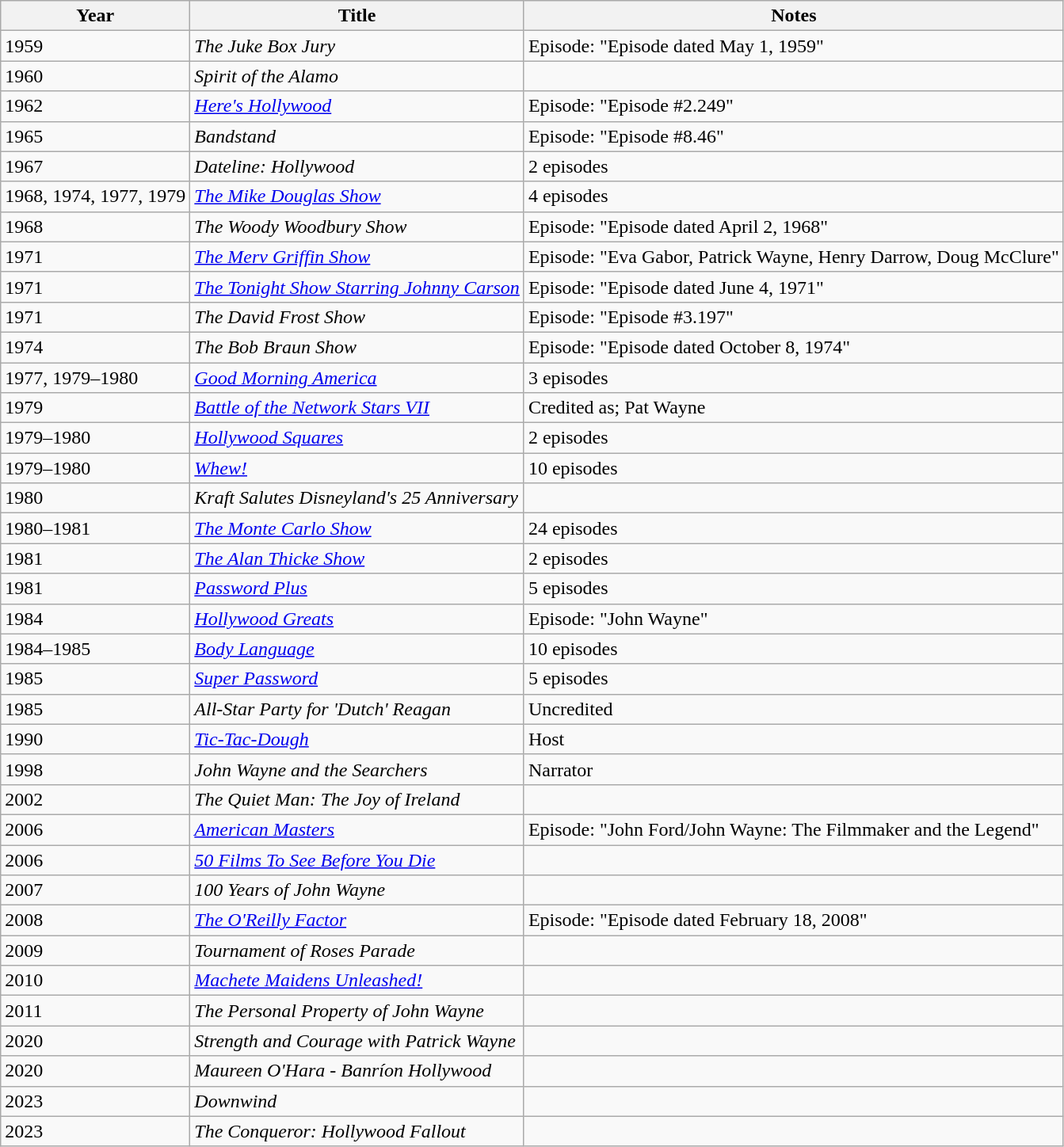<table class="wikitable sortable">
<tr>
<th>Year</th>
<th>Title</th>
<th>Notes</th>
</tr>
<tr>
<td>1959</td>
<td><em>The Juke Box Jury</em></td>
<td>Episode: "Episode dated May 1, 1959"</td>
</tr>
<tr>
<td>1960</td>
<td><em>Spirit of the Alamo</em></td>
<td></td>
</tr>
<tr>
<td>1962</td>
<td><em><a href='#'>Here's Hollywood</a></em></td>
<td>Episode: "Episode #2.249"</td>
</tr>
<tr>
<td>1965</td>
<td><em>Bandstand</em></td>
<td>Episode: "Episode #8.46"</td>
</tr>
<tr>
<td>1967</td>
<td><em>Dateline: Hollywood</em></td>
<td>2 episodes</td>
</tr>
<tr>
<td>1968, 1974, 1977, 1979</td>
<td><em><a href='#'>The Mike Douglas Show</a></em></td>
<td>4 episodes</td>
</tr>
<tr>
<td>1968</td>
<td><em>The Woody Woodbury Show</em></td>
<td>Episode: "Episode dated April 2, 1968"</td>
</tr>
<tr>
<td>1971</td>
<td><em><a href='#'>The Merv Griffin Show</a></em></td>
<td>Episode: "Eva Gabor, Patrick Wayne, Henry Darrow, Doug McClure"</td>
</tr>
<tr>
<td>1971</td>
<td><em><a href='#'>The Tonight Show Starring Johnny Carson</a></em></td>
<td>Episode: "Episode dated June 4, 1971"</td>
</tr>
<tr>
<td>1971</td>
<td><em>The David Frost Show</em></td>
<td>Episode: "Episode #3.197"</td>
</tr>
<tr>
<td>1974</td>
<td><em>The Bob Braun Show</em></td>
<td>Episode: "Episode dated October 8, 1974"</td>
</tr>
<tr>
<td>1977, 1979–1980</td>
<td><em><a href='#'>Good Morning America</a></em></td>
<td>3 episodes</td>
</tr>
<tr>
<td>1979</td>
<td><em><a href='#'>Battle of the Network Stars VII</a></em></td>
<td>Credited as; Pat Wayne</td>
</tr>
<tr>
<td>1979–1980</td>
<td><em><a href='#'>Hollywood Squares</a></em></td>
<td>2 episodes</td>
</tr>
<tr>
<td>1979–1980</td>
<td><em><a href='#'>Whew!</a></em></td>
<td>10 episodes</td>
</tr>
<tr>
<td>1980</td>
<td><em>Kraft Salutes Disneyland's 25 Anniversary</em></td>
<td></td>
</tr>
<tr>
<td>1980–1981</td>
<td><em><a href='#'>The Monte Carlo Show</a></em></td>
<td>24 episodes</td>
</tr>
<tr>
<td>1981</td>
<td><em><a href='#'>The Alan Thicke Show</a></em></td>
<td>2 episodes</td>
</tr>
<tr>
<td>1981</td>
<td><em><a href='#'>Password Plus</a></em></td>
<td>5 episodes</td>
</tr>
<tr>
<td>1984</td>
<td><em><a href='#'>Hollywood Greats</a></em></td>
<td>Episode: "John Wayne"</td>
</tr>
<tr>
<td>1984–1985</td>
<td><em><a href='#'>Body Language</a></em></td>
<td>10 episodes</td>
</tr>
<tr>
<td>1985</td>
<td><em><a href='#'>Super Password</a></em></td>
<td>5 episodes</td>
</tr>
<tr>
<td>1985</td>
<td><em>All-Star Party for 'Dutch' Reagan</em></td>
<td>Uncredited</td>
</tr>
<tr>
<td>1990</td>
<td><em><a href='#'>Tic-Tac-Dough</a></em></td>
<td>Host</td>
</tr>
<tr>
<td>1998</td>
<td><em>John Wayne and the Searchers</em></td>
<td>Narrator</td>
</tr>
<tr>
<td>2002</td>
<td><em>The Quiet Man: The Joy of Ireland</em></td>
<td></td>
</tr>
<tr>
<td>2006</td>
<td><em><a href='#'>American Masters</a></em></td>
<td>Episode: "John Ford/John Wayne: The Filmmaker and the Legend"</td>
</tr>
<tr>
<td>2006</td>
<td><em><a href='#'>50 Films To See Before You Die</a></em></td>
<td></td>
</tr>
<tr>
<td>2007</td>
<td><em>100 Years of John Wayne</em></td>
<td></td>
</tr>
<tr>
<td>2008</td>
<td><em><a href='#'>The O'Reilly Factor</a></em></td>
<td>Episode: "Episode dated February 18, 2008"</td>
</tr>
<tr>
<td>2009</td>
<td><em>Tournament of Roses Parade</em></td>
<td></td>
</tr>
<tr>
<td>2010</td>
<td><em><a href='#'>Machete Maidens Unleashed!</a></em></td>
<td></td>
</tr>
<tr>
<td>2011</td>
<td><em>The Personal Property of John Wayne</em></td>
<td></td>
</tr>
<tr>
<td>2020</td>
<td><em>Strength and Courage with Patrick Wayne</em></td>
<td></td>
</tr>
<tr>
<td>2020</td>
<td><em>Maureen O'Hara - Banríon Hollywood</em></td>
<td></td>
</tr>
<tr>
<td>2023</td>
<td><em>Downwind</em></td>
<td></td>
</tr>
<tr>
<td>2023</td>
<td><em>The Conqueror: Hollywood Fallout</em></td>
<td></td>
</tr>
</table>
